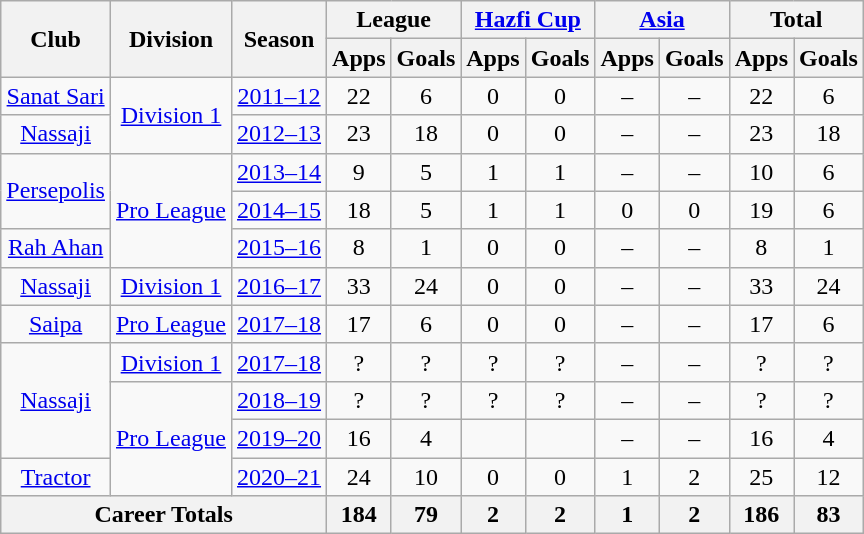<table class="wikitable" style="text-align: center;">
<tr>
<th rowspan="2">Club</th>
<th rowspan="2">Division</th>
<th rowspan="2">Season</th>
<th colspan="2">League</th>
<th colspan="2"><a href='#'>Hazfi Cup</a></th>
<th colspan="2"><a href='#'>Asia</a></th>
<th colspan="2">Total</th>
</tr>
<tr>
<th>Apps</th>
<th>Goals</th>
<th>Apps</th>
<th>Goals</th>
<th>Apps</th>
<th>Goals</th>
<th>Apps</th>
<th>Goals</th>
</tr>
<tr>
<td><a href='#'>Sanat Sari</a></td>
<td rowspan="2"><a href='#'>Division 1</a></td>
<td><a href='#'>2011–12</a></td>
<td>22</td>
<td>6</td>
<td>0</td>
<td>0</td>
<td>–</td>
<td>–</td>
<td>22</td>
<td>6</td>
</tr>
<tr>
<td><a href='#'>Nassaji</a></td>
<td><a href='#'>2012–13</a></td>
<td>23</td>
<td>18</td>
<td>0</td>
<td>0</td>
<td>–</td>
<td>–</td>
<td>23</td>
<td>18</td>
</tr>
<tr>
<td rowspan="2"><a href='#'>Persepolis</a></td>
<td rowspan="3"><a href='#'>Pro League</a></td>
<td><a href='#'>2013–14</a></td>
<td>9</td>
<td>5</td>
<td>1</td>
<td>1</td>
<td>–</td>
<td>–</td>
<td>10</td>
<td>6</td>
</tr>
<tr>
<td><a href='#'>2014–15</a></td>
<td>18</td>
<td>5</td>
<td>1</td>
<td>1</td>
<td>0</td>
<td>0</td>
<td>19</td>
<td>6</td>
</tr>
<tr>
<td rowspan="1"><a href='#'>Rah Ahan</a></td>
<td><a href='#'>2015–16</a></td>
<td>8</td>
<td>1</td>
<td>0</td>
<td>0</td>
<td>–</td>
<td>–</td>
<td>8</td>
<td>1</td>
</tr>
<tr>
<td><a href='#'>Nassaji</a></td>
<td><a href='#'>Division 1</a></td>
<td><a href='#'>2016–17</a></td>
<td>33</td>
<td>24</td>
<td>0</td>
<td>0</td>
<td>–</td>
<td>–</td>
<td>33</td>
<td>24</td>
</tr>
<tr>
<td><a href='#'>Saipa</a></td>
<td><a href='#'>Pro League</a></td>
<td><a href='#'>2017–18</a></td>
<td>17</td>
<td>6</td>
<td>0</td>
<td>0</td>
<td>–</td>
<td>–</td>
<td>17</td>
<td>6</td>
</tr>
<tr>
<td rowspan="3"><a href='#'>Nassaji</a></td>
<td><a href='#'>Division 1</a></td>
<td><a href='#'>2017–18</a></td>
<td>?</td>
<td>?</td>
<td>?</td>
<td>?</td>
<td>–</td>
<td>–</td>
<td>?</td>
<td>?</td>
</tr>
<tr>
<td rowspan="3"><a href='#'>Pro League</a></td>
<td><a href='#'>2018–19</a></td>
<td>?</td>
<td>?</td>
<td>?</td>
<td>?</td>
<td>–</td>
<td>–</td>
<td>?</td>
<td>?</td>
</tr>
<tr>
<td><a href='#'>2019–20</a></td>
<td>16</td>
<td>4</td>
<td></td>
<td></td>
<td>–</td>
<td>–</td>
<td>16</td>
<td>4</td>
</tr>
<tr>
<td><a href='#'>Tractor</a></td>
<td><a href='#'>2020–21</a></td>
<td>24</td>
<td>10</td>
<td>0</td>
<td>0</td>
<td>1</td>
<td>2</td>
<td>25</td>
<td>12</td>
</tr>
<tr>
<th colspan="3">Career Totals</th>
<th>184</th>
<th>79</th>
<th>2</th>
<th>2</th>
<th>1</th>
<th>2</th>
<th>186</th>
<th>83</th>
</tr>
</table>
